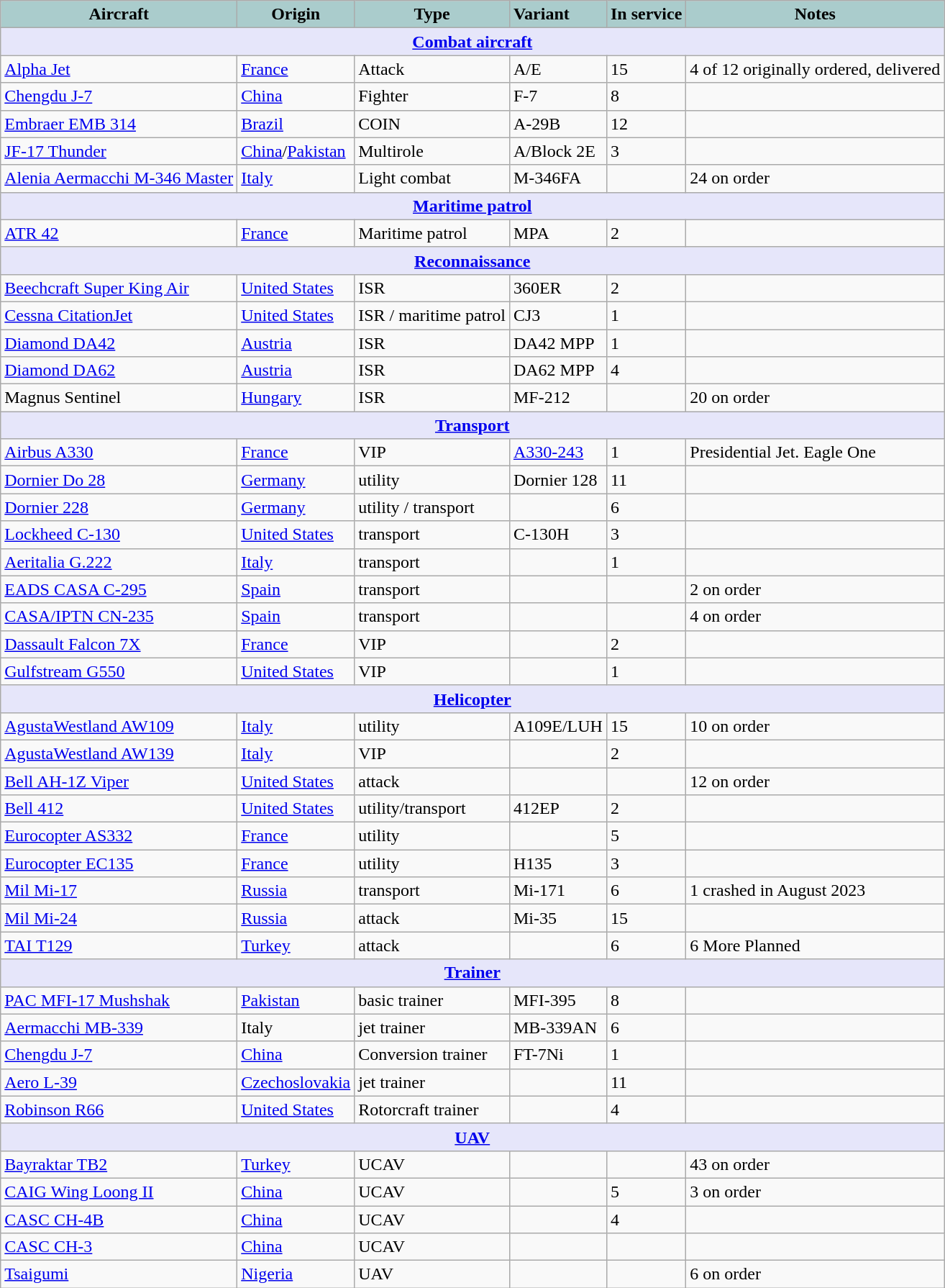<table class="wikitable">
<tr>
<th style="text-align:center; background:#acc;">Aircraft</th>
<th style="text-align: center; background:#acc;">Origin</th>
<th style="text-align:l center; background:#acc;">Type</th>
<th style="text-align:left; background:#acc;">Variant</th>
<th style="text-align:center; background:#acc;">In service</th>
<th style="text-align: center; background:#acc;">Notes</th>
</tr>
<tr>
<th colspan="6" style="align: center; background: lavender;"><a href='#'>Combat aircraft</a></th>
</tr>
<tr>
<td><a href='#'>Alpha Jet</a></td>
<td><a href='#'>France</a></td>
<td>Attack</td>
<td>A/E</td>
<td>15 </td>
<td>4 of 12 originally ordered, delivered</td>
</tr>
<tr>
<td><a href='#'>Chengdu J-7</a></td>
<td><a href='#'>China</a></td>
<td>Fighter</td>
<td>F-7</td>
<td>8</td>
<td></td>
</tr>
<tr>
<td><a href='#'>Embraer EMB 314</a></td>
<td><a href='#'>Brazil</a></td>
<td>COIN</td>
<td>A-29B</td>
<td>12</td>
<td></td>
</tr>
<tr>
<td><a href='#'>JF-17 Thunder</a></td>
<td><a href='#'>China</a>/<a href='#'>Pakistan</a></td>
<td>Multirole</td>
<td>A/Block 2E</td>
<td>3</td>
<td></td>
</tr>
<tr>
<td><a href='#'>Alenia Aermacchi M-346 Master</a></td>
<td><a href='#'>Italy</a></td>
<td>Light combat</td>
<td>M-346FA</td>
<td></td>
<td>24 on order</td>
</tr>
<tr>
<th colspan="6" style="align: center; background: lavender;"><a href='#'>Maritime patrol</a></th>
</tr>
<tr>
<td><a href='#'>ATR 42</a></td>
<td><a href='#'>France</a></td>
<td>Maritime patrol</td>
<td>MPA</td>
<td>2</td>
<td></td>
</tr>
<tr>
<th colspan="6" style="align: center; background: lavender;"><a href='#'>Reconnaissance</a></th>
</tr>
<tr>
<td><a href='#'>Beechcraft Super King Air</a></td>
<td><a href='#'>United States</a></td>
<td>ISR</td>
<td>360ER</td>
<td>2</td>
<td></td>
</tr>
<tr>
<td><a href='#'>Cessna CitationJet</a></td>
<td><a href='#'>United States</a></td>
<td>ISR / maritime patrol</td>
<td>CJ3</td>
<td>1</td>
<td></td>
</tr>
<tr>
<td><a href='#'>Diamond DA42</a></td>
<td><a href='#'>Austria</a></td>
<td>ISR</td>
<td>DA42 MPP</td>
<td>1</td>
<td></td>
</tr>
<tr>
<td><a href='#'>Diamond DA62</a></td>
<td><a href='#'>Austria</a></td>
<td>ISR</td>
<td>DA62 MPP</td>
<td>4</td>
<td></td>
</tr>
<tr>
<td>Magnus Sentinel</td>
<td><a href='#'>Hungary</a></td>
<td>ISR</td>
<td>MF-212</td>
<td></td>
<td>20 on order</td>
</tr>
<tr>
<th colspan="6" style="align: center; background: lavender;"><a href='#'>Transport</a></th>
</tr>
<tr>
<td><a href='#'>Airbus A330</a></td>
<td><a href='#'>France</a></td>
<td>VIP</td>
<td><a href='#'>A330-243</a></td>
<td>1</td>
<td>Presidential Jet. Eagle One</td>
</tr>
<tr>
<td><a href='#'>Dornier Do 28</a></td>
<td><a href='#'>Germany</a></td>
<td>utility</td>
<td>Dornier 128</td>
<td>11</td>
<td></td>
</tr>
<tr>
<td><a href='#'>Dornier 228</a></td>
<td><a href='#'>Germany</a></td>
<td>utility / transport</td>
<td></td>
<td>6</td>
<td></td>
</tr>
<tr>
<td><a href='#'>Lockheed C-130</a></td>
<td><a href='#'>United States</a></td>
<td>transport</td>
<td>C-130H</td>
<td>3</td>
<td></td>
</tr>
<tr>
<td><a href='#'>Aeritalia G.222</a></td>
<td><a href='#'>Italy</a></td>
<td>transport</td>
<td></td>
<td>1</td>
<td></td>
</tr>
<tr>
<td><a href='#'>EADS CASA C-295</a></td>
<td><a href='#'>Spain</a></td>
<td>transport</td>
<td></td>
<td></td>
<td>2 on order</td>
</tr>
<tr>
<td><a href='#'>CASA/IPTN CN-235</a></td>
<td><a href='#'>Spain</a></td>
<td>transport</td>
<td></td>
<td></td>
<td>4 on order</td>
</tr>
<tr>
<td><a href='#'>Dassault Falcon 7X</a></td>
<td><a href='#'>France</a></td>
<td>VIP</td>
<td></td>
<td>2</td>
<td></td>
</tr>
<tr>
<td><a href='#'>Gulfstream G550</a></td>
<td><a href='#'>United States</a></td>
<td>VIP</td>
<td></td>
<td>1</td>
<td></td>
</tr>
<tr>
<th colspan="6" style="align: center; background: lavender;"><a href='#'>Helicopter</a></th>
</tr>
<tr>
<td><a href='#'>AgustaWestland AW109</a></td>
<td><a href='#'>Italy</a></td>
<td>utility</td>
<td>A109E/LUH</td>
<td>15 </td>
<td>10 on order</td>
</tr>
<tr>
<td><a href='#'>AgustaWestland AW139</a></td>
<td><a href='#'>Italy</a></td>
<td>VIP</td>
<td></td>
<td>2</td>
<td></td>
</tr>
<tr>
<td><a href='#'>Bell AH-1Z Viper</a></td>
<td><a href='#'>United States</a></td>
<td>attack</td>
<td></td>
<td></td>
<td>12 on order</td>
</tr>
<tr>
<td><a href='#'>Bell 412</a></td>
<td><a href='#'>United States</a></td>
<td>utility/transport</td>
<td>412EP</td>
<td>2</td>
<td></td>
</tr>
<tr>
<td><a href='#'>Eurocopter AS332</a></td>
<td><a href='#'>France</a></td>
<td>utility</td>
<td></td>
<td>5</td>
<td></td>
</tr>
<tr>
<td><a href='#'>Eurocopter EC135</a></td>
<td><a href='#'>France</a></td>
<td>utility</td>
<td>H135</td>
<td>3</td>
<td></td>
</tr>
<tr>
<td><a href='#'>Mil Mi-17</a></td>
<td><a href='#'>Russia</a></td>
<td>transport</td>
<td>Mi-171</td>
<td>6</td>
<td>1 crashed in August 2023</td>
</tr>
<tr>
<td><a href='#'>Mil Mi-24</a></td>
<td><a href='#'>Russia</a></td>
<td>attack</td>
<td>Mi-35</td>
<td>15</td>
<td></td>
</tr>
<tr>
<td><a href='#'>TAI T129</a></td>
<td><a href='#'>Turkey</a></td>
<td>attack</td>
<td></td>
<td>6</td>
<td>6 More Planned</td>
</tr>
<tr>
<th colspan="6" style="align: center; background: lavender;"><a href='#'>Trainer</a></th>
</tr>
<tr>
<td><a href='#'>PAC MFI-17 Mushshak</a></td>
<td><a href='#'>Pakistan</a></td>
<td>basic trainer</td>
<td>MFI-395</td>
<td>8</td>
<td></td>
</tr>
<tr>
<td><a href='#'>Aermacchi MB-339</a></td>
<td>Italy</td>
<td>jet trainer</td>
<td>MB-339AN</td>
<td>6</td>
<td></td>
</tr>
<tr>
<td><a href='#'>Chengdu J-7</a></td>
<td><a href='#'>China</a></td>
<td>Conversion trainer</td>
<td>FT-7Ni</td>
<td>1</td>
<td></td>
</tr>
<tr>
<td><a href='#'>Aero L-39</a></td>
<td><a href='#'>Czechoslovakia</a></td>
<td>jet trainer</td>
<td></td>
<td>11</td>
<td></td>
</tr>
<tr>
<td><a href='#'>Robinson R66</a></td>
<td><a href='#'>United States</a></td>
<td>Rotorcraft trainer</td>
<td></td>
<td>4 </td>
<td></td>
</tr>
<tr>
<th colspan="6" style="align: center; background: lavender;"><a href='#'>UAV</a></th>
</tr>
<tr>
<td><a href='#'>Bayraktar TB2</a></td>
<td><a href='#'>Turkey</a></td>
<td>UCAV</td>
<td></td>
<td></td>
<td>43 on order</td>
</tr>
<tr>
<td><a href='#'>CAIG Wing Loong II</a></td>
<td><a href='#'>China</a></td>
<td>UCAV</td>
<td></td>
<td>5</td>
<td>3 on order</td>
</tr>
<tr>
<td><a href='#'>CASC CH-4B</a></td>
<td><a href='#'>China</a></td>
<td>UCAV</td>
<td></td>
<td>4 </td>
<td></td>
</tr>
<tr>
<td><a href='#'>CASC CH-3</a></td>
<td><a href='#'>China</a></td>
<td>UCAV</td>
<td></td>
<td></td>
<td></td>
</tr>
<tr>
<td><a href='#'>Tsaigumi</a></td>
<td><a href='#'>Nigeria</a></td>
<td>UAV</td>
<td></td>
<td></td>
<td>6 on order</td>
</tr>
</table>
